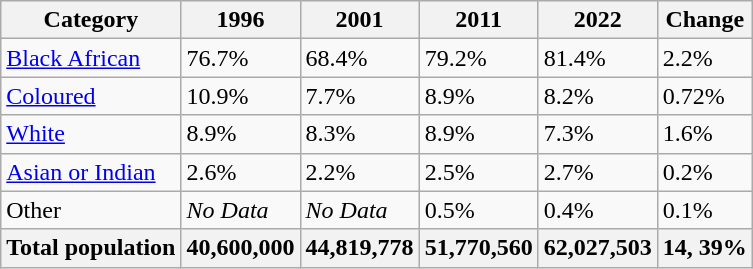<table class="wikitable sortable mw-collapsible">
<tr>
<th>Category</th>
<th>1996</th>
<th>2001</th>
<th>2011</th>
<th>2022</th>
<th>Change</th>
</tr>
<tr>
<td><a href='#'>Black African</a></td>
<td>76.7%</td>
<td>68.4%</td>
<td>79.2%</td>
<td>81.4%</td>
<td>2.2%</td>
</tr>
<tr>
<td><a href='#'>Coloured</a></td>
<td>10.9%</td>
<td>7.7%</td>
<td>8.9%</td>
<td>8.2%</td>
<td>0.72%</td>
</tr>
<tr>
<td><a href='#'>White</a></td>
<td>8.9%</td>
<td>8.3%</td>
<td>8.9%</td>
<td>7.3%</td>
<td>1.6%</td>
</tr>
<tr>
<td><a href='#'>Asian or Indian</a></td>
<td>2.6%</td>
<td>2.2%</td>
<td>2.5%</td>
<td>2.7%</td>
<td>0.2%</td>
</tr>
<tr>
<td>Other</td>
<td><em>No Data</em></td>
<td><em>No Data</em></td>
<td>0.5%</td>
<td>0.4%</td>
<td>0.1%</td>
</tr>
<tr>
<th>Total population</th>
<th>40,600,000</th>
<th>44,819,778</th>
<th>51,770,560</th>
<th>62,027,503</th>
<th>14, 39%</th>
</tr>
</table>
